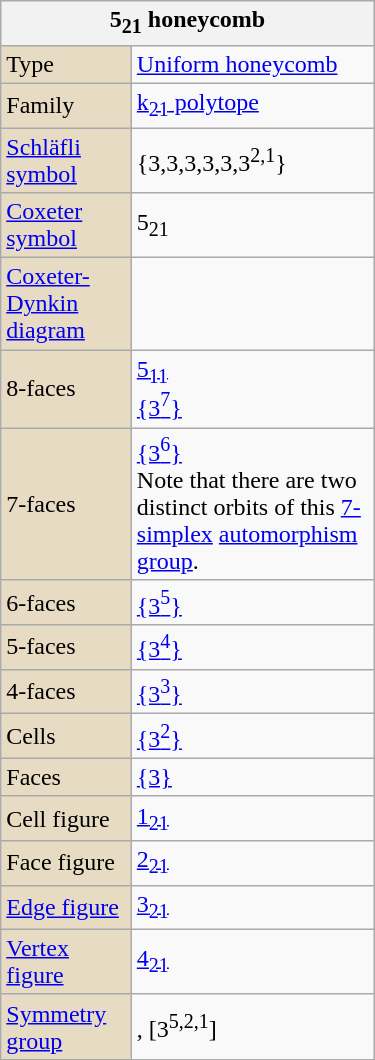<table class="wikitable" align="right" style="margin-left:10px" width="250">
<tr>
<th bgcolor=#e7dcc3 colspan=2>5<sub>21</sub> honeycomb</th>
</tr>
<tr>
<td bgcolor=#e7dcc3>Type</td>
<td><a href='#'>Uniform honeycomb</a></td>
</tr>
<tr>
<td bgcolor=#e7dcc3>Family</td>
<td><a href='#'>k<sub>21</sub> polytope</a></td>
</tr>
<tr>
<td bgcolor=#e7dcc3><a href='#'>Schläfli symbol</a></td>
<td>{3,3,3,3,3,3<sup>2,1</sup>}</td>
</tr>
<tr>
<td bgcolor=#e7dcc3><a href='#'>Coxeter symbol</a></td>
<td>5<sub>21</sub></td>
</tr>
<tr>
<td bgcolor=#e7dcc3><a href='#'>Coxeter-Dynkin diagram</a></td>
<td></td>
</tr>
<tr>
<td bgcolor=#e7dcc3>8-faces</td>
<td><a href='#'>5<sub>11</sub></a> <br><a href='#'>{3<sup>7</sup>}</a> </td>
</tr>
<tr>
<td bgcolor=#e7dcc3>7-faces</td>
<td><a href='#'>{3<sup>6</sup>}</a> <div>Note that there are two distinct orbits of this <a href='#'>7-simplex</a> <a href='#'>automorphism group</a>.</div></td>
</tr>
<tr>
<td bgcolor=#e7dcc3>6-faces</td>
<td><a href='#'>{3<sup>5</sup>}</a> </td>
</tr>
<tr>
<td bgcolor=#e7dcc3>5-faces</td>
<td><a href='#'>{3<sup>4</sup>}</a> </td>
</tr>
<tr>
<td bgcolor=#e7dcc3>4-faces</td>
<td><a href='#'>{3<sup>3</sup>}</a> </td>
</tr>
<tr>
<td bgcolor=#e7dcc3>Cells</td>
<td><a href='#'>{3<sup>2</sup>}</a> </td>
</tr>
<tr>
<td bgcolor=#e7dcc3>Faces</td>
<td><a href='#'>{3}</a> </td>
</tr>
<tr>
<td bgcolor=#e7dcc3>Cell figure</td>
<td><a href='#'>1<sub>21</sub></a> </td>
</tr>
<tr>
<td bgcolor=#e7dcc3>Face figure</td>
<td><a href='#'>2<sub>21</sub></a> </td>
</tr>
<tr>
<td bgcolor=#e7dcc3><a href='#'>Edge figure</a></td>
<td><a href='#'>3<sub>21</sub></a> </td>
</tr>
<tr>
<td bgcolor=#e7dcc3><a href='#'>Vertex figure</a></td>
<td><a href='#'>4<sub>21</sub></a> </td>
</tr>
<tr>
<td bgcolor=#e7dcc3><a href='#'>Symmetry group</a></td>
<td>, [3<sup>5,2,1</sup>]</td>
</tr>
</table>
